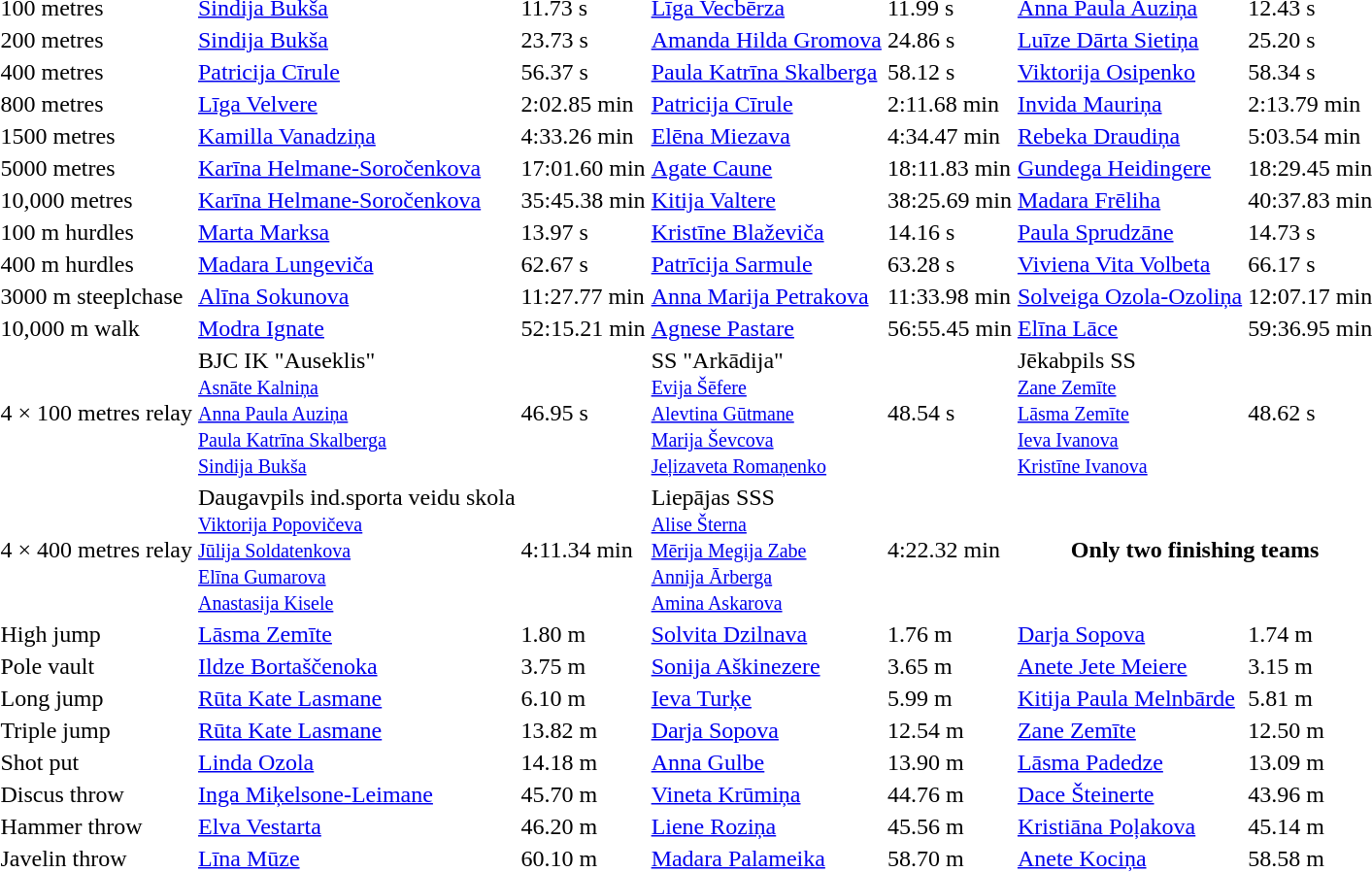<table>
<tr>
<td>100 metres</td>
<td><a href='#'>Sindija Bukša</a></td>
<td>11.73 s</td>
<td><a href='#'>Līga Vecbērza</a></td>
<td>11.99 s</td>
<td><a href='#'>Anna Paula Auziņa</a></td>
<td>12.43 s</td>
</tr>
<tr>
<td>200 metres</td>
<td><a href='#'>Sindija Bukša</a></td>
<td>23.73 s</td>
<td><a href='#'>Amanda Hilda Gromova</a></td>
<td>24.86 s</td>
<td><a href='#'>Luīze Dārta Sietiņa</a></td>
<td>25.20 s</td>
</tr>
<tr>
<td>400 metres</td>
<td><a href='#'>Patricija Cīrule</a></td>
<td>56.37 s</td>
<td><a href='#'>Paula Katrīna Skalberga</a></td>
<td>58.12 s</td>
<td><a href='#'>Viktorija Osipenko</a></td>
<td>58.34 s</td>
</tr>
<tr>
<td>800 metres</td>
<td><a href='#'>Līga Velvere</a></td>
<td>2:02.85 min</td>
<td><a href='#'>Patricija Cīrule</a></td>
<td>2:11.68 min</td>
<td><a href='#'>Invida Mauriņa</a></td>
<td>2:13.79 min</td>
</tr>
<tr>
<td>1500 metres</td>
<td><a href='#'>Kamilla Vanadziņa</a></td>
<td>4:33.26 min</td>
<td><a href='#'>Elēna Miezava</a></td>
<td>4:34.47 min</td>
<td><a href='#'>Rebeka Draudiņa</a></td>
<td>5:03.54 min</td>
</tr>
<tr>
<td>5000 metres</td>
<td><a href='#'>Karīna Helmane-Soročenkova</a></td>
<td>17:01.60 min</td>
<td><a href='#'>Agate Caune</a></td>
<td>18:11.83 min</td>
<td><a href='#'>Gundega Heidingere</a></td>
<td>18:29.45 min</td>
</tr>
<tr>
<td>10,000 metres</td>
<td><a href='#'>Karīna Helmane-Soročenkova</a></td>
<td>35:45.38 min</td>
<td><a href='#'>Kitija Valtere</a></td>
<td>38:25.69 min</td>
<td><a href='#'>Madara Frēliha</a></td>
<td>40:37.83 min</td>
</tr>
<tr>
<td>100 m hurdles</td>
<td><a href='#'>Marta Marksa</a></td>
<td>13.97 s</td>
<td><a href='#'>Kristīne Blaževiča</a></td>
<td>14.16 s</td>
<td><a href='#'>Paula Sprudzāne</a></td>
<td>14.73 s</td>
</tr>
<tr>
<td>400 m hurdles</td>
<td><a href='#'>Madara Lungeviča</a></td>
<td>62.67 s</td>
<td><a href='#'>Patrīcija Sarmule</a></td>
<td>63.28 s</td>
<td><a href='#'>Viviena Vita Volbeta</a></td>
<td>66.17 s</td>
</tr>
<tr>
<td>3000 m steeplchase</td>
<td><a href='#'>Alīna Sokunova</a></td>
<td>11:27.77 min</td>
<td><a href='#'>Anna Marija Petrakova</a></td>
<td>11:33.98 min</td>
<td><a href='#'>Solveiga Ozola-Ozoliņa</a></td>
<td>12:07.17 min</td>
</tr>
<tr>
<td>10,000 m walk</td>
<td><a href='#'>Modra Ignate</a></td>
<td>52:15.21 min</td>
<td><a href='#'>Agnese Pastare</a></td>
<td>56:55.45 min</td>
<td><a href='#'>Elīna Lāce</a></td>
<td>59:36.95 min</td>
</tr>
<tr>
<td>4 × 100 metres relay</td>
<td>BJC IK "Auseklis"<br><small><a href='#'>Asnāte Kalniņa</a><br><a href='#'>Anna Paula Auziņa</a><br><a href='#'>Paula Katrīna Skalberga</a><br><a href='#'>Sindija Bukša</a></small></td>
<td>46.95 s</td>
<td>SS "Arkādija"<br><small><a href='#'>Evija Šēfere</a><br><a href='#'>Alevtina Gūtmane</a><br><a href='#'>Marija Ševcova</a><br><a href='#'>Jeļizaveta Romaņenko</a></small></td>
<td>48.54 s</td>
<td>Jēkabpils SS<br><small><a href='#'>Zane Zemīte</a><br><a href='#'>Lāsma Zemīte</a><br><a href='#'>Ieva Ivanova</a><br><a href='#'>Kristīne Ivanova</a></small></td>
<td>48.62 s</td>
</tr>
<tr>
<td>4 × 400 metres relay</td>
<td>Daugavpils ind.sporta veidu skola<br><small><a href='#'>Viktorija Popovičeva</a><br><a href='#'>Jūlija Soldatenkova</a><br><a href='#'>Elīna Gumarova</a><br><a href='#'>Anastasija Kisele</a></small></td>
<td>4:11.34 min</td>
<td>Liepājas SSS<br><small><a href='#'>Alise Šterna</a><br><a href='#'>Mērija Megija Zabe</a><br><a href='#'>Annija Ārberga</a><br><a href='#'>Amina Askarova</a></small></td>
<td>4:22.32 min</td>
<th colspan=2>Only two finishing teams</th>
</tr>
<tr>
<td>High jump</td>
<td><a href='#'>Lāsma Zemīte</a></td>
<td>1.80 m</td>
<td><a href='#'>Solvita Dzilnava</a></td>
<td>1.76 m</td>
<td><a href='#'>Darja Sopova</a></td>
<td>1.74 m</td>
</tr>
<tr>
<td>Pole vault</td>
<td><a href='#'>Ildze Bortaščenoka</a></td>
<td>3.75 m</td>
<td><a href='#'>Sonija Aškinezere</a></td>
<td>3.65 m</td>
<td><a href='#'>Anete Jete Meiere</a></td>
<td>3.15 m</td>
</tr>
<tr>
<td>Long jump</td>
<td><a href='#'>Rūta Kate Lasmane</a></td>
<td>6.10 m</td>
<td><a href='#'>Ieva Turķe</a></td>
<td>5.99 m</td>
<td><a href='#'>Kitija Paula Melnbārde</a></td>
<td>5.81 m</td>
</tr>
<tr>
<td>Triple jump</td>
<td><a href='#'>Rūta Kate Lasmane</a></td>
<td>13.82 m</td>
<td><a href='#'>Darja Sopova</a></td>
<td>12.54 m</td>
<td><a href='#'>Zane Zemīte</a></td>
<td>12.50 m</td>
</tr>
<tr>
<td>Shot put</td>
<td><a href='#'>Linda Ozola</a></td>
<td>14.18 m</td>
<td><a href='#'>Anna Gulbe</a></td>
<td>13.90 m</td>
<td><a href='#'>Lāsma Padedze</a></td>
<td>13.09 m</td>
</tr>
<tr>
<td>Discus throw</td>
<td><a href='#'>Inga Miķelsone-Leimane</a></td>
<td>45.70 m</td>
<td><a href='#'>Vineta Krūmiņa</a></td>
<td>44.76 m</td>
<td><a href='#'>Dace Šteinerte</a></td>
<td>43.96 m</td>
</tr>
<tr>
<td>Hammer throw</td>
<td><a href='#'>Elva Vestarta</a></td>
<td>46.20 m</td>
<td><a href='#'>Liene Roziņa</a></td>
<td>45.56 m</td>
<td><a href='#'>Kristiāna Poļakova</a></td>
<td>45.14 m</td>
</tr>
<tr>
<td>Javelin throw</td>
<td><a href='#'>Līna Mūze</a></td>
<td>60.10 m</td>
<td><a href='#'>Madara Palameika</a></td>
<td>58.70 m</td>
<td><a href='#'>Anete Kociņa</a></td>
<td>58.58 m</td>
</tr>
</table>
